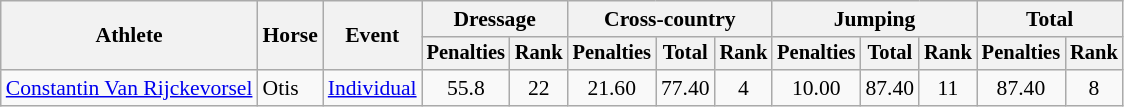<table class=wikitable style="font-size:90%">
<tr>
<th rowspan="2">Athlete</th>
<th rowspan="2">Horse</th>
<th rowspan="2">Event</th>
<th colspan="2">Dressage</th>
<th colspan="3">Cross-country</th>
<th colspan="3">Jumping</th>
<th colspan="2">Total</th>
</tr>
<tr style="font-size:95%">
<th>Penalties</th>
<th>Rank</th>
<th>Penalties</th>
<th>Total</th>
<th>Rank</th>
<th>Penalties</th>
<th>Total</th>
<th>Rank</th>
<th>Penalties</th>
<th>Rank</th>
</tr>
<tr align=center>
<td align=left><a href='#'>Constantin Van Rijckevorsel</a></td>
<td align=left>Otis</td>
<td align=left><a href='#'>Individual</a></td>
<td>55.8</td>
<td>22</td>
<td>21.60</td>
<td>77.40</td>
<td>4</td>
<td>10.00</td>
<td>87.40</td>
<td>11</td>
<td>87.40</td>
<td>8</td>
</tr>
</table>
